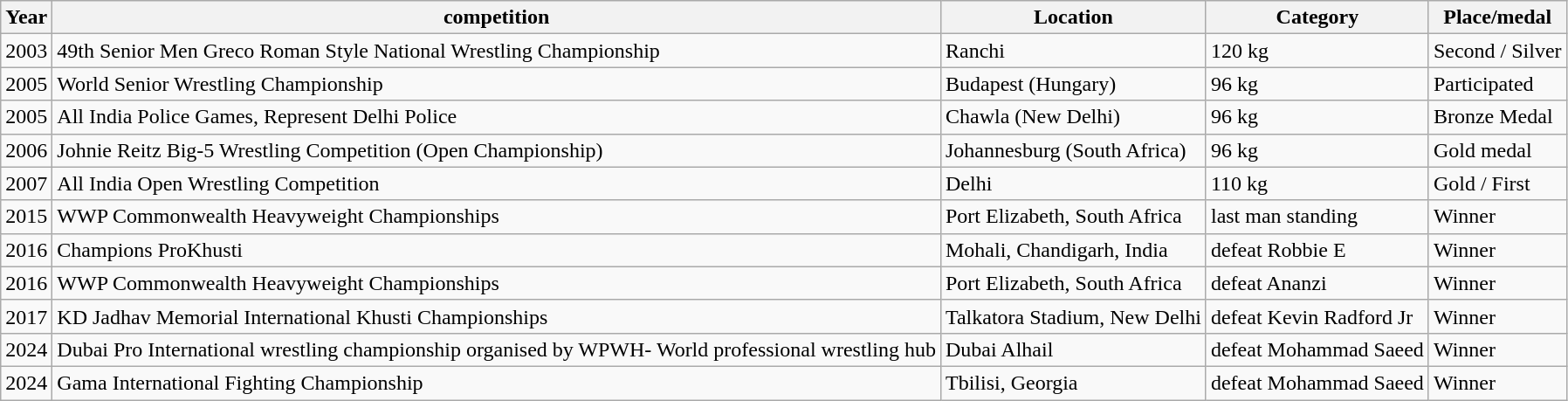<table class="wikitable">
<tr>
<th>Year</th>
<th>competition</th>
<th>Location</th>
<th>Category</th>
<th>Place/medal</th>
</tr>
<tr>
<td>2003</td>
<td>49th Senior Men Greco Roman Style National Wrestling Championship</td>
<td>Ranchi</td>
<td>120 kg</td>
<td>Second / Silver</td>
</tr>
<tr>
<td>2005</td>
<td>World Senior Wrestling Championship</td>
<td>Budapest (Hungary)</td>
<td>96 kg</td>
<td>Participated</td>
</tr>
<tr>
<td>2005</td>
<td>All India Police Games, Represent Delhi Police</td>
<td>Chawla (New Delhi)</td>
<td>96 kg</td>
<td>Bronze Medal</td>
</tr>
<tr>
<td>2006</td>
<td>Johnie Reitz Big-5 Wrestling Competition (Open Championship)</td>
<td>Johannesburg (South Africa)</td>
<td>96 kg</td>
<td>Gold medal</td>
</tr>
<tr>
<td>2007</td>
<td>All India Open Wrestling Competition</td>
<td>Delhi</td>
<td>110 kg</td>
<td>Gold / First</td>
</tr>
<tr>
<td>2015</td>
<td>WWP Commonwealth Heavyweight Championships</td>
<td>Port Elizabeth, South Africa</td>
<td>last man standing</td>
<td>Winner</td>
</tr>
<tr>
<td>2016</td>
<td>Champions ProKhusti</td>
<td>Mohali, Chandigarh, India</td>
<td>defeat Robbie E</td>
<td>Winner</td>
</tr>
<tr>
<td>2016</td>
<td>WWP Commonwealth Heavyweight Championships</td>
<td>Port Elizabeth, South Africa</td>
<td>defeat Ananzi</td>
<td>Winner</td>
</tr>
<tr>
<td>2017</td>
<td>KD Jadhav Memorial International Khusti Championships</td>
<td>Talkatora Stadium, New Delhi</td>
<td>defeat Kevin Radford Jr</td>
<td>Winner</td>
</tr>
<tr>
<td>2024</td>
<td>Dubai Pro International wrestling championship organised by WPWH- World professional wrestling hub</td>
<td>Dubai Alhail</td>
<td>defeat Mohammad Saeed</td>
<td>Winner</td>
</tr>
<tr>
<td>2024</td>
<td>Gama International Fighting Championship</td>
<td>Tbilisi, Georgia</td>
<td>defeat Mohammad Saeed</td>
<td>Winner</td>
</tr>
</table>
